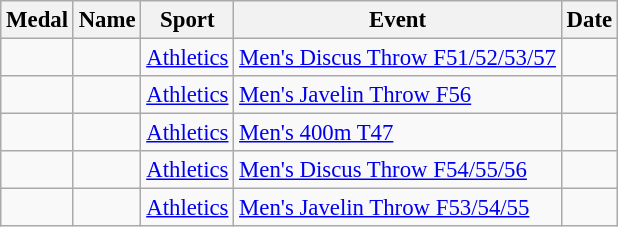<table class="wikitable sortable" style="font-size:95%">
<tr>
<th>Medal</th>
<th>Name</th>
<th>Sport</th>
<th>Event</th>
<th>Date</th>
</tr>
<tr>
<td></td>
<td></td>
<td><a href='#'>Athletics</a></td>
<td><a href='#'>Men's Discus Throw F51/52/53/57</a></td>
<td></td>
</tr>
<tr>
<td></td>
<td></td>
<td><a href='#'>Athletics</a></td>
<td><a href='#'>Men's Javelin Throw F56</a></td>
<td></td>
</tr>
<tr>
<td></td>
<td></td>
<td><a href='#'>Athletics</a></td>
<td><a href='#'>Men's 400m T47</a></td>
<td></td>
</tr>
<tr>
<td></td>
<td></td>
<td><a href='#'>Athletics</a></td>
<td><a href='#'>Men's Discus Throw F54/55/56</a></td>
<td></td>
</tr>
<tr>
<td></td>
<td></td>
<td><a href='#'>Athletics</a></td>
<td><a href='#'>Men's Javelin Throw F53/54/55</a></td>
<td></td>
</tr>
</table>
